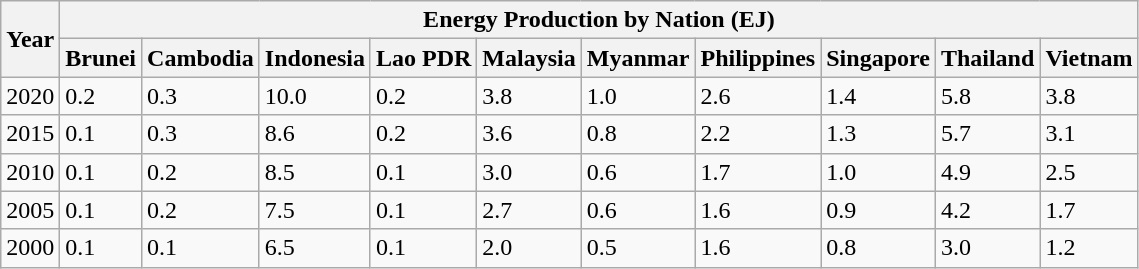<table class="wikitable">
<tr>
<th rowspan="2">Year</th>
<th colspan="10">Energy Production by Nation (EJ)</th>
</tr>
<tr>
<th>Brunei</th>
<th>Cambodia</th>
<th>Indonesia</th>
<th>Lao PDR</th>
<th>Malaysia</th>
<th>Myanmar</th>
<th>Philippines</th>
<th>Singapore</th>
<th>Thailand</th>
<th>Vietnam</th>
</tr>
<tr>
<td>2020</td>
<td>0.2</td>
<td>0.3</td>
<td>10.0</td>
<td>0.2</td>
<td>3.8</td>
<td>1.0</td>
<td>2.6</td>
<td>1.4</td>
<td>5.8</td>
<td>3.8</td>
</tr>
<tr>
<td>2015</td>
<td>0.1</td>
<td>0.3</td>
<td>8.6</td>
<td>0.2</td>
<td>3.6</td>
<td>0.8</td>
<td>2.2</td>
<td>1.3</td>
<td>5.7</td>
<td>3.1</td>
</tr>
<tr>
<td>2010</td>
<td>0.1</td>
<td>0.2</td>
<td>8.5</td>
<td>0.1</td>
<td>3.0</td>
<td>0.6</td>
<td>1.7</td>
<td>1.0</td>
<td>4.9</td>
<td>2.5</td>
</tr>
<tr>
<td>2005</td>
<td>0.1</td>
<td>0.2</td>
<td>7.5</td>
<td>0.1</td>
<td>2.7</td>
<td>0.6</td>
<td>1.6</td>
<td>0.9</td>
<td>4.2</td>
<td>1.7</td>
</tr>
<tr>
<td>2000</td>
<td>0.1</td>
<td>0.1</td>
<td>6.5</td>
<td>0.1</td>
<td>2.0</td>
<td>0.5</td>
<td>1.6</td>
<td>0.8</td>
<td>3.0</td>
<td>1.2</td>
</tr>
</table>
